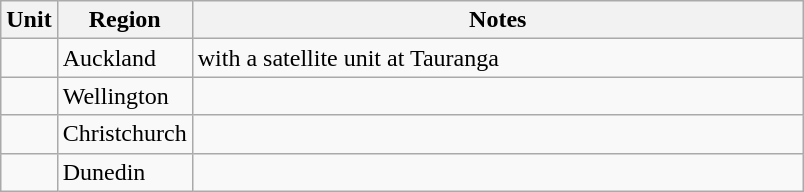<table class="wikitable">
<tr>
<th>Unit</th>
<th width=80>Region</th>
<th width=400>Notes</th>
</tr>
<tr>
<td></td>
<td>Auckland</td>
<td>with a satellite unit at Tauranga</td>
</tr>
<tr>
<td></td>
<td>Wellington</td>
<td></td>
</tr>
<tr>
<td></td>
<td>Christchurch</td>
<td></td>
</tr>
<tr>
<td></td>
<td>Dunedin</td>
<td></td>
</tr>
</table>
